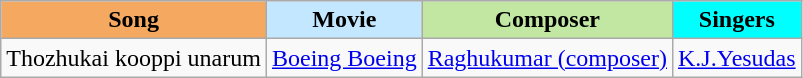<table class="wikitable sortable">
<tr>
<th style="background:#f4a860">Song</th>
<th style="background:#c2e7ff">Movie</th>
<th style="background:#c2e7a3">Composer</th>
<th style="background:#00ffff">Singers</th>
</tr>
<tr>
<td Thozhukai kooppi unarum <ref name=>Thozhukai kooppi unarum</td>
<td><a href='#'>Boeing Boeing</a></td>
<td><a href='#'>Raghukumar (composer)</a></td>
<td><a href='#'>K.J.Yesudas</a></td>
</tr>
</table>
